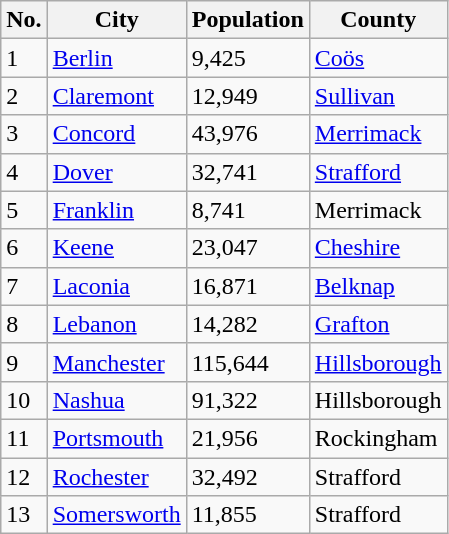<table class="wikitable sortable">
<tr>
<th>No.</th>
<th>City</th>
<th>Population</th>
<th>County</th>
</tr>
<tr>
<td>1</td>
<td><a href='#'>Berlin</a></td>
<td>9,425</td>
<td><a href='#'>Coös</a></td>
</tr>
<tr>
<td>2</td>
<td><a href='#'>Claremont</a></td>
<td>12,949</td>
<td><a href='#'>Sullivan</a></td>
</tr>
<tr>
<td>3</td>
<td><a href='#'>Concord</a></td>
<td>43,976</td>
<td><a href='#'>Merrimack</a></td>
</tr>
<tr>
<td>4</td>
<td><a href='#'>Dover</a></td>
<td>32,741</td>
<td><a href='#'>Strafford</a></td>
</tr>
<tr>
<td>5</td>
<td><a href='#'>Franklin</a></td>
<td>8,741</td>
<td>Merrimack</td>
</tr>
<tr>
<td>6</td>
<td><a href='#'>Keene</a></td>
<td>23,047</td>
<td><a href='#'>Cheshire</a></td>
</tr>
<tr>
<td>7</td>
<td><a href='#'>Laconia</a></td>
<td>16,871</td>
<td><a href='#'>Belknap</a></td>
</tr>
<tr>
<td>8</td>
<td><a href='#'>Lebanon</a></td>
<td>14,282</td>
<td><a href='#'>Grafton</a></td>
</tr>
<tr>
<td>9</td>
<td><a href='#'>Manchester</a></td>
<td>115,644</td>
<td><a href='#'>Hillsborough</a></td>
</tr>
<tr>
<td>10</td>
<td><a href='#'>Nashua</a></td>
<td>91,322</td>
<td>Hillsborough</td>
</tr>
<tr>
<td>11</td>
<td><a href='#'>Portsmouth</a></td>
<td>21,956</td>
<td>Rockingham</td>
</tr>
<tr>
<td>12</td>
<td><a href='#'>Rochester</a></td>
<td>32,492</td>
<td>Strafford</td>
</tr>
<tr>
<td>13</td>
<td><a href='#'>Somersworth</a></td>
<td>11,855</td>
<td>Strafford</td>
</tr>
</table>
